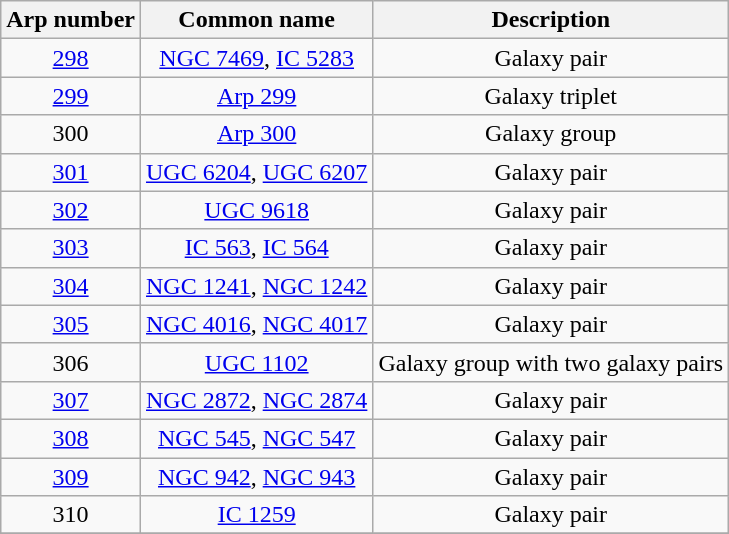<table class="wikitable" style="text-align:center;">
<tr>
<th>Arp number</th>
<th>Common name</th>
<th>Description</th>
</tr>
<tr>
<td><a href='#'>298</a></td>
<td><a href='#'>NGC 7469</a>, <a href='#'>IC 5283</a></td>
<td>Galaxy pair</td>
</tr>
<tr>
<td><a href='#'>299</a></td>
<td><a href='#'>Arp 299</a></td>
<td>Galaxy triplet</td>
</tr>
<tr>
<td>300</td>
<td><a href='#'>Arp 300</a></td>
<td>Galaxy group</td>
</tr>
<tr>
<td><a href='#'>301</a></td>
<td><a href='#'>UGC 6204</a>, <a href='#'>UGC 6207</a></td>
<td>Galaxy pair</td>
</tr>
<tr>
<td><a href='#'>302</a></td>
<td><a href='#'>UGC 9618</a></td>
<td>Galaxy pair</td>
</tr>
<tr>
<td><a href='#'>303</a></td>
<td><a href='#'>IC 563</a>, <a href='#'>IC 564</a></td>
<td>Galaxy pair</td>
</tr>
<tr>
<td><a href='#'>304</a></td>
<td><a href='#'>NGC 1241</a>, <a href='#'>NGC 1242</a></td>
<td>Galaxy pair</td>
</tr>
<tr>
<td><a href='#'>305</a></td>
<td><a href='#'>NGC 4016</a>, <a href='#'>NGC 4017</a></td>
<td>Galaxy pair</td>
</tr>
<tr>
<td>306</td>
<td><a href='#'>UGC 1102</a></td>
<td>Galaxy group with two galaxy pairs</td>
</tr>
<tr>
<td><a href='#'>307</a></td>
<td><a href='#'>NGC 2872</a>, <a href='#'>NGC 2874</a></td>
<td>Galaxy pair</td>
</tr>
<tr>
<td><a href='#'>308</a></td>
<td><a href='#'>NGC 545</a>, <a href='#'>NGC 547</a></td>
<td>Galaxy pair</td>
</tr>
<tr>
<td><a href='#'>309</a></td>
<td><a href='#'>NGC 942</a>, <a href='#'>NGC 943</a></td>
<td>Galaxy pair</td>
</tr>
<tr>
<td>310</td>
<td><a href='#'>IC 1259</a></td>
<td>Galaxy pair</td>
</tr>
<tr>
</tr>
</table>
